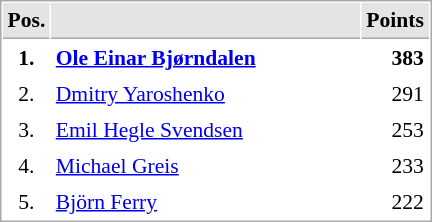<table cellspacing="1" cellpadding="3" style="border:1px solid #AAAAAA;font-size:90%">
<tr bgcolor="#E4E4E4">
<th style="border-bottom:1px solid #AAAAAA" width=10>Pos.</th>
<th style="border-bottom:1px solid #AAAAAA" width=200></th>
<th style="border-bottom:1px solid #AAAAAA" width=20>Points</th>
</tr>
<tr>
<td align="center"><strong>1.</strong></td>
<td> <strong><a href='#'>Ole Einar Bjørndalen</a></strong></td>
<td align="right"><strong>383</strong></td>
</tr>
<tr>
<td align="center">2.</td>
<td> <a href='#'>Dmitry Yaroshenko</a></td>
<td align="right">291</td>
</tr>
<tr>
<td align="center">3.</td>
<td> <a href='#'>Emil Hegle Svendsen</a></td>
<td align="right">253</td>
</tr>
<tr>
<td align="center">4.</td>
<td> <a href='#'>Michael Greis</a></td>
<td align="right">233</td>
</tr>
<tr>
<td align="center">5.</td>
<td> <a href='#'>Björn Ferry</a></td>
<td align="right">222</td>
</tr>
</table>
